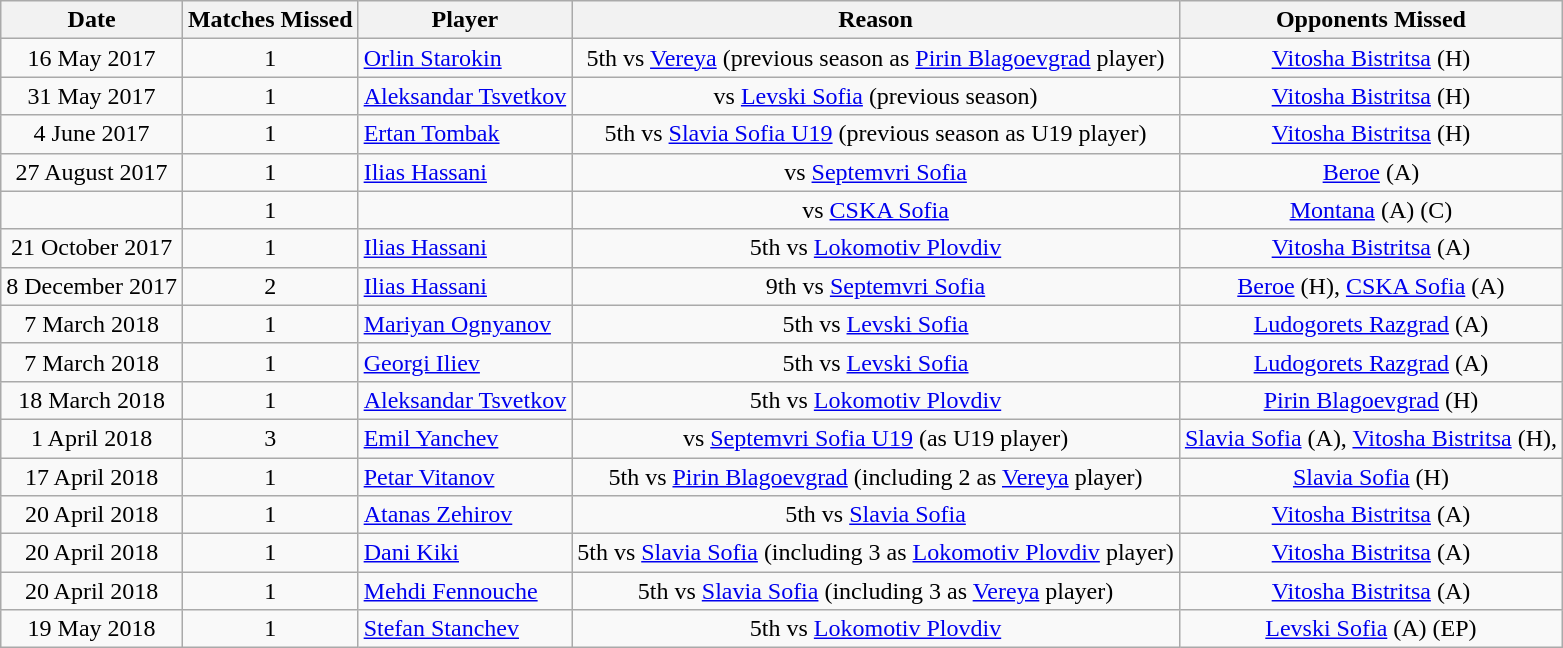<table class="wikitable" style="text-align: center">
<tr>
<th>Date</th>
<th>Matches Missed</th>
<th>Player</th>
<th>Reason</th>
<th>Opponents Missed</th>
</tr>
<tr>
<td>16 May 2017</td>
<td>1</td>
<td style="text-align:left;"> <a href='#'>Orlin Starokin</a></td>
<td>5th  vs <a href='#'>Vereya</a> (previous season as <a href='#'>Pirin Blagoevgrad</a> player)</td>
<td><a href='#'>Vitosha Bistritsa</a> (H)</td>
</tr>
<tr>
<td>31 May 2017</td>
<td>1</td>
<td style="text-align:left;"> <a href='#'>Aleksandar Tsvetkov</a></td>
<td> vs <a href='#'>Levski Sofia</a> (previous season)</td>
<td><a href='#'>Vitosha Bistritsa</a> (H)</td>
</tr>
<tr>
<td>4 June 2017</td>
<td>1</td>
<td style="text-align:left;"> <a href='#'>Ertan Tombak</a></td>
<td>5th  vs <a href='#'>Slavia Sofia U19</a> (previous season as U19 player)</td>
<td><a href='#'>Vitosha Bistritsa</a> (H)</td>
</tr>
<tr>
<td>27 August 2017</td>
<td>1</td>
<td style="text-align:left;"> <a href='#'>Ilias Hassani</a></td>
<td> vs <a href='#'>Septemvri Sofia</a></td>
<td><a href='#'>Beroe</a> (A)</td>
</tr>
<tr>
<td></td>
<td>1</td>
<td style="text-align:left;"></td>
<td> vs <a href='#'>CSKA Sofia</a></td>
<td><a href='#'>Montana</a> (A) (C)</td>
</tr>
<tr>
<td>21 October 2017</td>
<td>1</td>
<td style="text-align:left;"> <a href='#'>Ilias Hassani</a></td>
<td>5th  vs <a href='#'>Lokomotiv Plovdiv</a></td>
<td><a href='#'>Vitosha Bistritsa</a> (A)</td>
</tr>
<tr>
<td>8 December 2017</td>
<td>2</td>
<td style="text-align:left;"> <a href='#'>Ilias Hassani</a></td>
<td>9th  vs <a href='#'>Septemvri Sofia</a></td>
<td><a href='#'>Beroe</a> (H), <a href='#'>CSKA Sofia</a> (A)</td>
</tr>
<tr>
<td>7 March 2018</td>
<td>1</td>
<td style="text-align:left;"> <a href='#'>Mariyan Ognyanov</a></td>
<td>5th  vs <a href='#'>Levski Sofia</a></td>
<td><a href='#'>Ludogorets Razgrad</a> (A)</td>
</tr>
<tr>
<td>7 March 2018</td>
<td>1</td>
<td style="text-align:left;"> <a href='#'>Georgi Iliev</a></td>
<td>5th  vs <a href='#'>Levski Sofia</a></td>
<td><a href='#'>Ludogorets Razgrad</a> (A)</td>
</tr>
<tr>
<td>18 March 2018</td>
<td>1</td>
<td style="text-align:left;"> <a href='#'>Aleksandar Tsvetkov</a></td>
<td>5th  vs <a href='#'>Lokomotiv Plovdiv</a></td>
<td><a href='#'>Pirin Blagoevgrad</a> (H)</td>
</tr>
<tr>
<td>1 April 2018</td>
<td>3</td>
<td style="text-align:left;"> <a href='#'>Emil Yanchev</a></td>
<td> vs <a href='#'>Septemvri Sofia U19</a> (as U19 player)</td>
<td><a href='#'>Slavia Sofia</a> (A), <a href='#'>Vitosha Bistritsa</a> (H), </td>
</tr>
<tr>
<td>17 April 2018</td>
<td>1</td>
<td style="text-align:left;"> <a href='#'>Petar Vitanov</a></td>
<td>5th  vs <a href='#'>Pirin Blagoevgrad</a> (including 2  as <a href='#'>Vereya</a> player)</td>
<td><a href='#'>Slavia Sofia</a> (H)</td>
</tr>
<tr>
<td>20 April 2018</td>
<td>1</td>
<td style="text-align:left;"> <a href='#'>Atanas Zehirov</a></td>
<td>5th  vs <a href='#'>Slavia Sofia</a></td>
<td><a href='#'>Vitosha Bistritsa</a> (A)</td>
</tr>
<tr>
<td>20 April 2018</td>
<td>1</td>
<td style="text-align:left;"> <a href='#'>Dani Kiki</a></td>
<td>5th  vs <a href='#'>Slavia Sofia</a> (including 3  as <a href='#'>Lokomotiv Plovdiv</a> player)</td>
<td><a href='#'>Vitosha Bistritsa</a> (A)</td>
</tr>
<tr>
<td>20 April 2018</td>
<td>1</td>
<td style="text-align:left;"> <a href='#'>Mehdi Fennouche</a></td>
<td>5th  vs <a href='#'>Slavia Sofia</a> (including 3  as <a href='#'>Vereya</a> player)</td>
<td><a href='#'>Vitosha Bistritsa</a> (A)</td>
</tr>
<tr>
<td>19 May 2018</td>
<td>1</td>
<td style="text-align:left;"> <a href='#'>Stefan Stanchev</a></td>
<td>5th  vs <a href='#'>Lokomotiv Plovdiv</a></td>
<td><a href='#'>Levski Sofia</a> (A) (EP)</td>
</tr>
</table>
